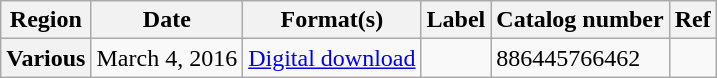<table class="wikitable plainrowheaders">
<tr>
<th scope="col">Region</th>
<th scope="col">Date</th>
<th scope="col">Format(s)</th>
<th scope="col">Label</th>
<th scope="col">Catalog number</th>
<th scope="col">Ref</th>
</tr>
<tr>
<th scope="row">Various</th>
<td>March 4, 2016</td>
<td><a href='#'>Digital download</a></td>
<td></td>
<td>886445766462</td>
<td></td>
</tr>
</table>
